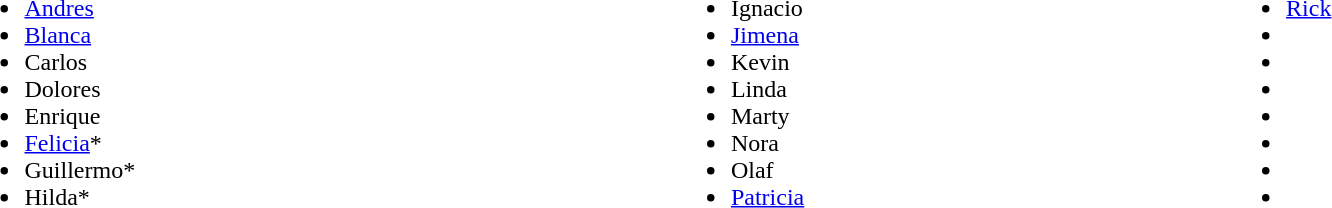<table width="90%">
<tr>
<td><br><ul><li><a href='#'>Andres</a></li><li><a href='#'>Blanca</a></li><li>Carlos</li><li>Dolores</li><li>Enrique</li><li><a href='#'>Felicia</a>*</li><li>Guillermo*</li><li>Hilda*</li></ul></td>
<td><br><ul><li>Ignacio</li><li><a href='#'>Jimena</a></li><li>Kevin</li><li>Linda</li><li>Marty</li><li>Nora</li><li>Olaf</li><li><a href='#'>Patricia</a></li></ul></td>
<td><br><ul><li><a href='#'>Rick</a></li><li></li><li></li><li></li><li></li><li></li><li></li><li></li></ul></td>
</tr>
</table>
